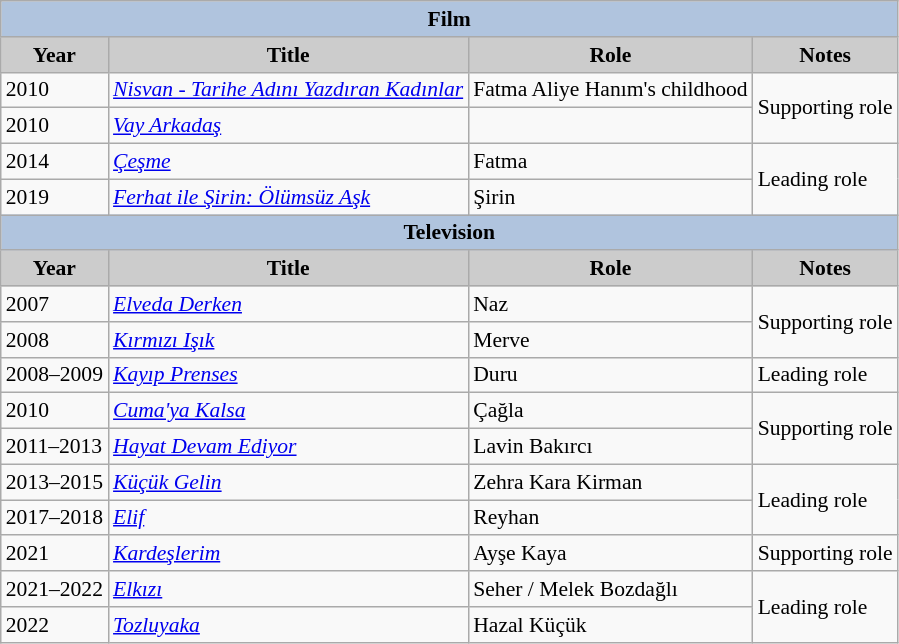<table class="wikitable" style="font-size:90%">
<tr>
<th colspan="4" style="background:LightSteelBlue">Film</th>
</tr>
<tr>
<th style="background:#CCCCCC">Year</th>
<th style="background:#CCCCCC">Title</th>
<th style="background:#CCCCCC">Role</th>
<th style="background:#CCCCCC">Notes</th>
</tr>
<tr>
<td>2010</td>
<td><em><a href='#'>Nisvan - Tarihe Adını Yazdıran Kadınlar</a></em></td>
<td>Fatma Aliye Hanım's childhood</td>
<td rowspan="2">Supporting role</td>
</tr>
<tr>
<td>2010</td>
<td><em><a href='#'>Vay Arkadaş</a></em></td>
<td></td>
</tr>
<tr>
<td>2014</td>
<td><em><a href='#'>Çeşme</a></em></td>
<td>Fatma</td>
<td rowspan="2">Leading role</td>
</tr>
<tr>
<td>2019</td>
<td><em><a href='#'>Ferhat ile Şirin: Ölümsüz Aşk</a></em></td>
<td>Şirin</td>
</tr>
<tr>
<th colspan="4" style="background:LightSteelBlue">Television</th>
</tr>
<tr>
<th style="background:#CCCCCC">Year</th>
<th style="background:#CCCCCC">Title</th>
<th style="background:#CCCCCC">Role</th>
<th style="background:#CCCCCC">Notes</th>
</tr>
<tr>
<td>2007</td>
<td><em><a href='#'>Elveda Derken</a></em></td>
<td>Naz</td>
<td rowspan="2">Supporting role</td>
</tr>
<tr>
<td>2008</td>
<td><em><a href='#'>Kırmızı Işık</a></em></td>
<td>Merve</td>
</tr>
<tr>
<td>2008–2009</td>
<td><em><a href='#'>Kayıp Prenses</a></em></td>
<td>Duru</td>
<td>Leading role</td>
</tr>
<tr>
<td>2010</td>
<td><em><a href='#'>Cuma'ya Kalsa</a></em></td>
<td>Çağla</td>
<td rowspan="2">Supporting role</td>
</tr>
<tr>
<td>2011–2013</td>
<td><em><a href='#'>Hayat Devam Ediyor</a></em></td>
<td>Lavin Bakırcı</td>
</tr>
<tr>
<td>2013–2015</td>
<td><em><a href='#'>Küçük Gelin</a></em></td>
<td>Zehra Kara Kirman</td>
<td rowspan="2">Leading role</td>
</tr>
<tr>
<td>2017–2018</td>
<td><em><a href='#'>Elif</a></em></td>
<td>Reyhan</td>
</tr>
<tr>
<td>2021</td>
<td><em><a href='#'>Kardeşlerim</a></em></td>
<td>Ayşe Kaya</td>
<td>Supporting role</td>
</tr>
<tr>
<td>2021–2022</td>
<td><em><a href='#'>Elkızı</a></em></td>
<td>Seher / Melek Bozdağlı</td>
<td rowspan="2">Leading role</td>
</tr>
<tr>
<td>2022</td>
<td><em><a href='#'>Tozluyaka</a></em></td>
<td>Hazal Küçük</td>
</tr>
</table>
